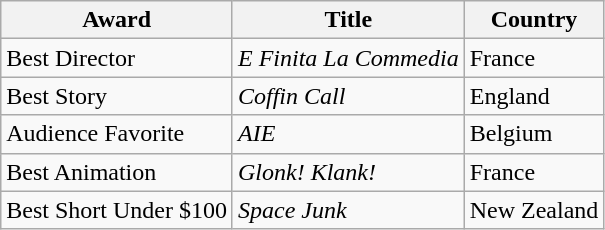<table class="wikitable">
<tr>
<th>Award</th>
<th>Title</th>
<th>Country</th>
</tr>
<tr>
<td>Best Director</td>
<td><em>E Finita La Commedia</em></td>
<td>France</td>
</tr>
<tr>
<td>Best Story</td>
<td><em>Coffin Call</em></td>
<td>England</td>
</tr>
<tr>
<td>Audience Favorite</td>
<td><em>AIE</em></td>
<td>Belgium</td>
</tr>
<tr>
<td>Best Animation</td>
<td><em>Glonk! Klank!</em></td>
<td>France</td>
</tr>
<tr>
<td>Best Short Under $100</td>
<td><em>Space Junk</em></td>
<td>New Zealand</td>
</tr>
</table>
